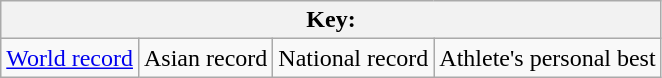<table class="wikitable">
<tr>
<th colspan=4>Key:</th>
</tr>
<tr>
<td><a href='#'>World record</a></td>
<td>Asian record</td>
<td>National record</td>
<td>Athlete's personal best</td>
</tr>
</table>
